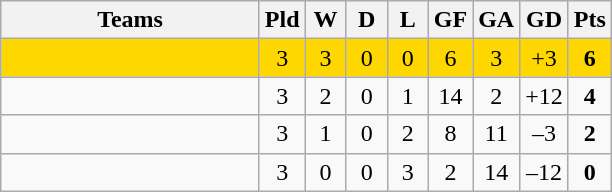<table class="wikitable" style="text-align: center;">
<tr>
<th width=165>Teams</th>
<th width=20>Pld</th>
<th width=20>W</th>
<th width=20>D</th>
<th width=20>L</th>
<th width=20>GF</th>
<th width=20>GA</th>
<th width=20>GD</th>
<th width=20>Pts</th>
</tr>
<tr align=center style="background:gold">
<td style="text-align:left;"></td>
<td>3</td>
<td>3</td>
<td>0</td>
<td>0</td>
<td>6</td>
<td>3</td>
<td>+3</td>
<td><strong>6</strong></td>
</tr>
<tr align=center>
<td style="text-align:left;"></td>
<td>3</td>
<td>2</td>
<td>0</td>
<td>1</td>
<td>14</td>
<td>2</td>
<td>+12</td>
<td><strong>4</strong></td>
</tr>
<tr align=center>
<td style="text-align:left;"></td>
<td>3</td>
<td>1</td>
<td>0</td>
<td>2</td>
<td>8</td>
<td>11</td>
<td>–3</td>
<td><strong>2</strong></td>
</tr>
<tr align=center>
<td style="text-align:left;"></td>
<td>3</td>
<td>0</td>
<td>0</td>
<td>3</td>
<td>2</td>
<td>14</td>
<td>–12</td>
<td><strong>0</strong></td>
</tr>
</table>
